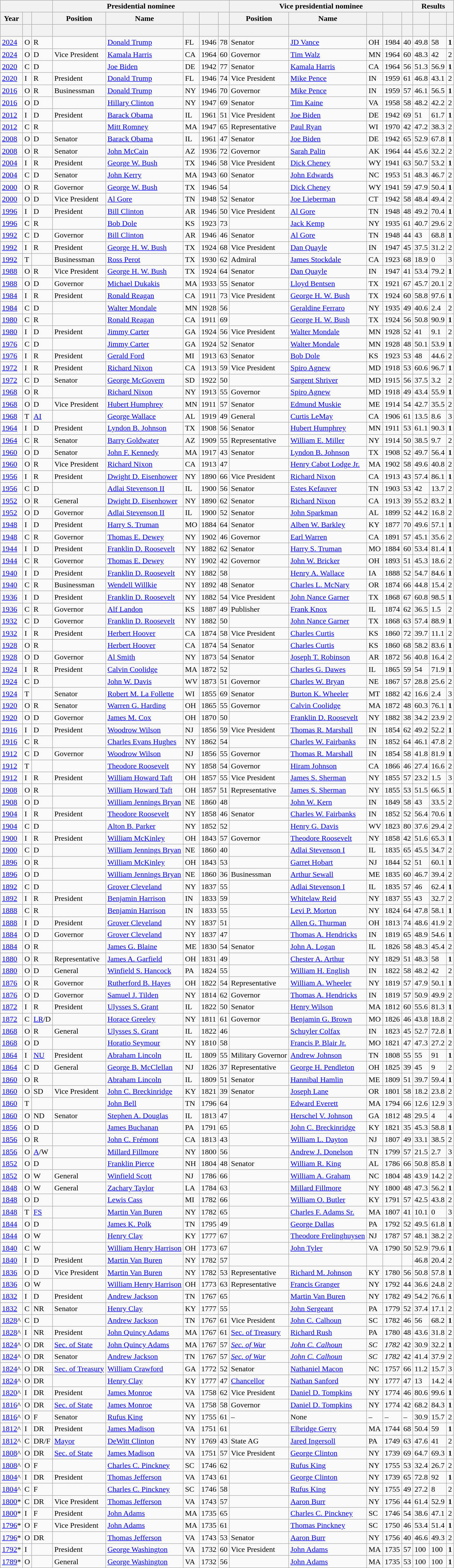<table class="wikitable sortable">
<tr>
<th colspan=3></th>
<th colspan=5>Presidential nominee</th>
<th colspan=5>Vice presidential nominee</th>
<th colspan=3>Results</th>
</tr>
<tr>
<th>Year</th>
<th></th>
<th> </th>
<th>Position</th>
<th>Name</th>
<th></th>
<th></th>
<th></th>
<th>Position</th>
<th>Name</th>
<th></th>
<th></th>
<th></th>
<th data-sort-type="number"></th>
<th data-sort-type="number"></th>
<th></th>
</tr>
<tr>
<th> </th>
<th></th>
<th></th>
<th></th>
<th></th>
<th></th>
<th></th>
<th></th>
<th></th>
<th></th>
<th></th>
<th></th>
<th></th>
<th></th>
<th></th>
<th></th>
</tr>
<tr>
<td><a href='#'>2024</a></td>
<td>O</td>
<td>R</td>
<td></td>
<td><a href='#'>Donald Trump</a></td>
<td>FL</td>
<td>1946</td>
<td>78</td>
<td>Senator</td>
<td><a href='#'>JD Vance</a></td>
<td>OH</td>
<td>1984</td>
<td>40</td>
<td>49.8</td>
<td>58</td>
<td><strong>1</strong></td>
</tr>
<tr>
<td><a href='#'>2024</a></td>
<td>O</td>
<td>D</td>
<td>Vice President</td>
<td><a href='#'>Kamala Harris</a></td>
<td>CA</td>
<td>1964</td>
<td>60</td>
<td>Governor</td>
<td><a href='#'>Tim Walz</a></td>
<td>MN</td>
<td>1964</td>
<td>60</td>
<td>48.3</td>
<td>42</td>
<td>2</td>
</tr>
<tr>
<td><a href='#'>2020</a></td>
<td>C</td>
<td>D</td>
<td></td>
<td><a href='#'>Joe Biden</a></td>
<td>DE</td>
<td>1942</td>
<td>77</td>
<td>Senator</td>
<td><a href='#'>Kamala Harris</a></td>
<td>CA</td>
<td>1964</td>
<td>56</td>
<td>51.3</td>
<td>56.9</td>
<td><strong>1</strong></td>
</tr>
<tr>
<td><a href='#'>2020</a></td>
<td>I</td>
<td>R</td>
<td>President</td>
<td><a href='#'>Donald Trump</a></td>
<td>FL</td>
<td>1946</td>
<td>74</td>
<td>Vice President</td>
<td><a href='#'>Mike Pence</a></td>
<td>IN</td>
<td>1959</td>
<td>61</td>
<td>46.8</td>
<td>43.1</td>
<td>2</td>
</tr>
<tr>
<td><a href='#'>2016</a></td>
<td>O</td>
<td>R</td>
<td>Businessman</td>
<td><a href='#'>Donald Trump</a></td>
<td>NY</td>
<td>1946</td>
<td>70</td>
<td>Governor</td>
<td><a href='#'>Mike Pence</a></td>
<td>IN</td>
<td>1959</td>
<td>57</td>
<td>46.1</td>
<td>56.5</td>
<td><strong>1</strong></td>
</tr>
<tr>
<td><a href='#'>2016</a></td>
<td>O</td>
<td>D</td>
<td></td>
<td><a href='#'>Hillary Clinton</a></td>
<td>NY</td>
<td>1947</td>
<td>69</td>
<td>Senator</td>
<td><a href='#'>Tim Kaine</a></td>
<td>VA</td>
<td>1958</td>
<td>58</td>
<td>48.2</td>
<td>42.2</td>
<td>2</td>
</tr>
<tr>
<td><a href='#'>2012</a></td>
<td>I</td>
<td>D</td>
<td>President</td>
<td><a href='#'>Barack Obama</a></td>
<td>IL</td>
<td>1961</td>
<td>51</td>
<td>Vice President</td>
<td><a href='#'>Joe Biden</a></td>
<td>DE</td>
<td>1942</td>
<td>69</td>
<td>51</td>
<td>61.7</td>
<td><strong>1</strong></td>
</tr>
<tr>
<td><a href='#'>2012</a></td>
<td>C</td>
<td>R</td>
<td></td>
<td><a href='#'>Mitt Romney</a></td>
<td>MA</td>
<td>1947</td>
<td>65</td>
<td>Representative</td>
<td><a href='#'>Paul Ryan</a></td>
<td>WI</td>
<td>1970</td>
<td>42</td>
<td>47.2</td>
<td>38.3</td>
<td>2</td>
</tr>
<tr>
<td><a href='#'>2008</a></td>
<td>O</td>
<td>D</td>
<td>Senator</td>
<td><a href='#'>Barack Obama</a></td>
<td>IL</td>
<td>1961</td>
<td>47</td>
<td>Senator</td>
<td><a href='#'>Joe Biden</a></td>
<td>DE</td>
<td>1942</td>
<td>65</td>
<td>52.9</td>
<td>67.8</td>
<td><strong>1</strong></td>
</tr>
<tr>
<td><a href='#'>2008</a></td>
<td>O</td>
<td>R</td>
<td>Senator</td>
<td><a href='#'>John McCain</a></td>
<td>AZ</td>
<td>1936</td>
<td>72</td>
<td>Governor</td>
<td><a href='#'>Sarah Palin</a></td>
<td>AK</td>
<td>1964</td>
<td>44</td>
<td>45.6</td>
<td>32.2</td>
<td>2</td>
</tr>
<tr>
<td><a href='#'>2004</a></td>
<td>I</td>
<td>R</td>
<td>President</td>
<td><a href='#'>George W. Bush</a></td>
<td>TX</td>
<td>1946</td>
<td>58</td>
<td>Vice President</td>
<td><a href='#'>Dick Cheney</a></td>
<td>WY</td>
<td>1941</td>
<td>63</td>
<td>50.7</td>
<td>53.2</td>
<td><strong>1</strong></td>
</tr>
<tr>
<td><a href='#'>2004</a></td>
<td>C</td>
<td>D</td>
<td>Senator</td>
<td><a href='#'>John Kerry</a></td>
<td>MA</td>
<td>1943</td>
<td>60</td>
<td>Senator</td>
<td><a href='#'>John Edwards</a></td>
<td>NC</td>
<td>1953</td>
<td>51</td>
<td>48.3</td>
<td>46.7</td>
<td>2</td>
</tr>
<tr>
<td><a href='#'>2000</a></td>
<td>O</td>
<td>R</td>
<td>Governor</td>
<td><a href='#'>George W. Bush</a></td>
<td>TX</td>
<td>1946</td>
<td>54</td>
<td></td>
<td><a href='#'>Dick Cheney</a></td>
<td>WY</td>
<td>1941</td>
<td>59</td>
<td>47.9</td>
<td>50.4</td>
<td><strong>1</strong></td>
</tr>
<tr>
<td><a href='#'>2000</a></td>
<td>O</td>
<td>D</td>
<td>Vice President</td>
<td><a href='#'>Al Gore</a></td>
<td>TN</td>
<td>1948</td>
<td>52</td>
<td>Senator</td>
<td><a href='#'>Joe Lieberman</a></td>
<td>CT</td>
<td>1942</td>
<td>58</td>
<td>48.4</td>
<td>49.4</td>
<td>2</td>
</tr>
<tr>
<td><a href='#'>1996</a></td>
<td>I</td>
<td>D</td>
<td>President</td>
<td><a href='#'>Bill Clinton</a></td>
<td>AR</td>
<td>1946</td>
<td>50</td>
<td>Vice President</td>
<td><a href='#'>Al Gore</a></td>
<td>TN</td>
<td>1948</td>
<td>48</td>
<td>49.2</td>
<td>70.4</td>
<td><strong>1</strong></td>
</tr>
<tr>
<td><a href='#'>1996</a></td>
<td>C</td>
<td>R</td>
<td></td>
<td><a href='#'>Bob Dole</a></td>
<td>KS</td>
<td>1923</td>
<td>73</td>
<td></td>
<td><a href='#'>Jack Kemp</a></td>
<td>NY</td>
<td>1935</td>
<td>61</td>
<td>40.7</td>
<td>29.6</td>
<td>2</td>
</tr>
<tr>
<td><a href='#'>1992</a></td>
<td>C</td>
<td>D</td>
<td>Governor</td>
<td><a href='#'>Bill Clinton</a></td>
<td>AR</td>
<td>1946</td>
<td>46</td>
<td>Senator</td>
<td><a href='#'>Al Gore</a></td>
<td>TN</td>
<td>1948</td>
<td>44</td>
<td>43</td>
<td>68.8</td>
<td><strong>1</strong></td>
</tr>
<tr>
<td><a href='#'>1992</a></td>
<td>I</td>
<td>R</td>
<td>President</td>
<td><a href='#'>George H. W. Bush</a></td>
<td>TX</td>
<td>1924</td>
<td>68</td>
<td>Vice President</td>
<td><a href='#'>Dan Quayle</a></td>
<td>IN</td>
<td>1947</td>
<td>45</td>
<td>37.5</td>
<td>31.2</td>
<td>2</td>
</tr>
<tr>
<td><a href='#'>1992</a></td>
<td>T</td>
<td></td>
<td>Businessman</td>
<td><a href='#'>Ross Perot</a></td>
<td>TX</td>
<td>1930</td>
<td>62</td>
<td>Admiral</td>
<td><a href='#'>James Stockdale</a></td>
<td>CA</td>
<td>1923</td>
<td>68</td>
<td>18.9</td>
<td>0</td>
<td>3</td>
</tr>
<tr>
<td><a href='#'>1988</a></td>
<td>O</td>
<td>R</td>
<td>Vice President</td>
<td><a href='#'>George H. W. Bush</a></td>
<td>TX</td>
<td>1924</td>
<td>64</td>
<td>Senator</td>
<td><a href='#'>Dan Quayle</a></td>
<td>IN</td>
<td>1947</td>
<td>41</td>
<td>53.4</td>
<td>79.2</td>
<td><strong>1</strong></td>
</tr>
<tr>
<td><a href='#'>1988</a></td>
<td>O</td>
<td>D</td>
<td>Governor</td>
<td><a href='#'>Michael Dukakis</a></td>
<td>MA</td>
<td>1933</td>
<td>55</td>
<td>Senator</td>
<td><a href='#'>Lloyd Bentsen</a></td>
<td>TX</td>
<td>1921</td>
<td>67</td>
<td>45.7</td>
<td>20.1</td>
<td>2</td>
</tr>
<tr>
<td><a href='#'>1984</a></td>
<td>I</td>
<td>R</td>
<td>President</td>
<td><a href='#'>Ronald Reagan</a></td>
<td>CA</td>
<td>1911</td>
<td>73</td>
<td>Vice President</td>
<td><a href='#'>George H. W. Bush</a></td>
<td>TX</td>
<td>1924</td>
<td>60</td>
<td>58.8</td>
<td>97.6</td>
<td><strong>1</strong></td>
</tr>
<tr>
<td><a href='#'>1984</a></td>
<td>C</td>
<td>D</td>
<td></td>
<td><a href='#'>Walter Mondale</a></td>
<td>MN</td>
<td>1928</td>
<td>56</td>
<td></td>
<td><a href='#'>Geraldine Ferraro</a></td>
<td>NY</td>
<td>1935</td>
<td>49</td>
<td>40.6</td>
<td>2.4</td>
<td>2</td>
</tr>
<tr>
<td><a href='#'>1980</a></td>
<td>C</td>
<td>R</td>
<td></td>
<td><a href='#'>Ronald Reagan</a></td>
<td>CA</td>
<td>1911</td>
<td>69</td>
<td></td>
<td><a href='#'>George H. W. Bush</a></td>
<td>TX</td>
<td>1924</td>
<td>56</td>
<td>50.8</td>
<td>90.9</td>
<td><strong>1</strong></td>
</tr>
<tr>
<td><a href='#'>1980</a></td>
<td>I</td>
<td>D</td>
<td>President</td>
<td><a href='#'>Jimmy Carter</a></td>
<td>GA</td>
<td>1924</td>
<td>56</td>
<td>Vice President</td>
<td><a href='#'>Walter Mondale</a></td>
<td>MN</td>
<td>1928</td>
<td>52</td>
<td>41</td>
<td>9.1</td>
<td>2</td>
</tr>
<tr>
<td><a href='#'>1976</a></td>
<td>C</td>
<td>D</td>
<td></td>
<td><a href='#'>Jimmy Carter</a></td>
<td>GA</td>
<td>1924</td>
<td>52</td>
<td>Senator</td>
<td><a href='#'>Walter Mondale</a></td>
<td>MN</td>
<td>1928</td>
<td>48</td>
<td>50.1</td>
<td>53.9</td>
<td><strong>1</strong></td>
</tr>
<tr>
<td><a href='#'>1976</a></td>
<td>I</td>
<td>R</td>
<td>President</td>
<td><a href='#'>Gerald Ford</a></td>
<td>MI</td>
<td>1913</td>
<td>63</td>
<td>Senator</td>
<td><a href='#'>Bob Dole</a></td>
<td>KS</td>
<td>1923</td>
<td>53</td>
<td>48</td>
<td>44.6</td>
<td>2</td>
</tr>
<tr>
<td><a href='#'>1972</a></td>
<td>I</td>
<td>R</td>
<td>President</td>
<td><a href='#'>Richard Nixon</a></td>
<td>CA</td>
<td>1913</td>
<td>59</td>
<td>Vice President</td>
<td><a href='#'>Spiro Agnew</a></td>
<td>MD</td>
<td>1918</td>
<td>53</td>
<td>60.6</td>
<td>96.7</td>
<td><strong>1</strong></td>
</tr>
<tr>
<td><a href='#'>1972</a></td>
<td>C</td>
<td>D</td>
<td>Senator</td>
<td><a href='#'>George McGovern</a></td>
<td>SD</td>
<td>1922</td>
<td>50</td>
<td></td>
<td><a href='#'>Sargent Shriver</a></td>
<td>MD</td>
<td>1915</td>
<td>56</td>
<td>37.5</td>
<td>3.2</td>
<td>2</td>
</tr>
<tr>
<td><a href='#'>1968</a></td>
<td>O</td>
<td>R</td>
<td></td>
<td><a href='#'>Richard Nixon</a></td>
<td>NY</td>
<td>1913</td>
<td>55</td>
<td>Governor</td>
<td><a href='#'>Spiro Agnew</a></td>
<td>MD</td>
<td>1918</td>
<td>49</td>
<td>43.4</td>
<td>55.9</td>
<td><strong>1</strong></td>
</tr>
<tr>
<td><a href='#'>1968</a></td>
<td>O</td>
<td>D</td>
<td>Vice President</td>
<td><a href='#'>Hubert Humphrey</a></td>
<td>MN</td>
<td>1911</td>
<td>57</td>
<td>Senator</td>
<td><a href='#'>Edmund Muskie</a></td>
<td>ME</td>
<td>1914</td>
<td>54</td>
<td>42.7</td>
<td>35.5</td>
<td>2</td>
</tr>
<tr>
<td><a href='#'>1968</a></td>
<td>T</td>
<td data-sort-value=YSD><a href='#'>AI</a></td>
<td></td>
<td><a href='#'>George Wallace</a></td>
<td>AL</td>
<td>1919</td>
<td>49</td>
<td>General</td>
<td><a href='#'>Curtis LeMay</a></td>
<td>CA</td>
<td>1906</td>
<td>61</td>
<td>13.5</td>
<td>8.6</td>
<td>3</td>
</tr>
<tr>
<td><a href='#'>1964</a></td>
<td>I</td>
<td>D</td>
<td>President</td>
<td><a href='#'>Lyndon B. Johnson</a></td>
<td>TX</td>
<td>1908</td>
<td>56</td>
<td>Senator</td>
<td><a href='#'>Hubert Humphrey</a></td>
<td>MN</td>
<td>1911</td>
<td>53</td>
<td>61.1</td>
<td>90.3</td>
<td><strong>1</strong></td>
</tr>
<tr>
<td><a href='#'>1964</a></td>
<td>C</td>
<td>R</td>
<td>Senator</td>
<td><a href='#'>Barry Goldwater</a></td>
<td>AZ</td>
<td>1909</td>
<td>55</td>
<td>Representative</td>
<td><a href='#'>William E. Miller</a></td>
<td>NY</td>
<td>1914</td>
<td>50</td>
<td>38.5</td>
<td>9.7</td>
<td>2</td>
</tr>
<tr>
<td><a href='#'>1960</a></td>
<td>O</td>
<td>D</td>
<td>Senator</td>
<td><a href='#'>John F. Kennedy</a></td>
<td>MA</td>
<td>1917</td>
<td>43</td>
<td>Senator</td>
<td><a href='#'>Lyndon B. Johnson</a></td>
<td>TX</td>
<td>1908</td>
<td>52</td>
<td>49.7</td>
<td>56.4</td>
<td><strong>1</strong></td>
</tr>
<tr>
<td><a href='#'>1960</a></td>
<td>O</td>
<td>R</td>
<td>Vice President</td>
<td><a href='#'>Richard Nixon</a></td>
<td>CA</td>
<td>1913</td>
<td>47</td>
<td></td>
<td><a href='#'>Henry Cabot Lodge Jr.</a></td>
<td>MA</td>
<td>1902</td>
<td>58</td>
<td>49.6</td>
<td>40.8</td>
<td>2</td>
</tr>
<tr>
<td><a href='#'>1956</a></td>
<td>I</td>
<td>R</td>
<td>President</td>
<td><a href='#'>Dwight D. Eisenhower</a></td>
<td>NY</td>
<td>1890</td>
<td>66</td>
<td>Vice President</td>
<td><a href='#'>Richard Nixon</a></td>
<td>CA</td>
<td>1913</td>
<td>43</td>
<td>57.4</td>
<td>86.1</td>
<td><strong>1</strong></td>
</tr>
<tr>
<td><a href='#'>1956</a></td>
<td>C</td>
<td>D</td>
<td></td>
<td><a href='#'>Adlai Stevenson II</a></td>
<td>IL</td>
<td>1900</td>
<td>56</td>
<td>Senator</td>
<td><a href='#'>Estes Kefauver</a></td>
<td>TN</td>
<td>1903</td>
<td>53</td>
<td>42</td>
<td>13.7</td>
<td>2</td>
</tr>
<tr>
<td><a href='#'>1952</a></td>
<td>O</td>
<td>R</td>
<td>General</td>
<td><a href='#'>Dwight D. Eisenhower</a></td>
<td>NY</td>
<td>1890</td>
<td>62</td>
<td>Senator</td>
<td><a href='#'>Richard Nixon</a></td>
<td>CA</td>
<td>1913</td>
<td>39</td>
<td>55.2</td>
<td>83.2</td>
<td><strong>1</strong></td>
</tr>
<tr>
<td><a href='#'>1952</a></td>
<td>O</td>
<td>D</td>
<td>Governor</td>
<td><a href='#'>Adlai Stevenson II</a></td>
<td>IL</td>
<td>1900</td>
<td>52</td>
<td>Senator</td>
<td><a href='#'>John Sparkman</a></td>
<td>AL</td>
<td>1899</td>
<td>52</td>
<td>44.2</td>
<td>16.8</td>
<td>2</td>
</tr>
<tr>
<td><a href='#'>1948</a></td>
<td>I</td>
<td>D</td>
<td>President</td>
<td><a href='#'>Harry S. Truman</a></td>
<td>MO</td>
<td>1884</td>
<td>64</td>
<td>Senator</td>
<td><a href='#'>Alben W. Barkley</a></td>
<td>KY</td>
<td>1877</td>
<td>70</td>
<td>49.6</td>
<td>57.1</td>
<td><strong>1</strong></td>
</tr>
<tr>
<td><a href='#'>1948</a></td>
<td>C</td>
<td>R</td>
<td>Governor</td>
<td><a href='#'>Thomas E. Dewey</a></td>
<td>NY</td>
<td>1902</td>
<td>46</td>
<td>Governor</td>
<td><a href='#'>Earl Warren</a></td>
<td>CA</td>
<td>1891</td>
<td>57</td>
<td>45.1</td>
<td>35.6</td>
<td>2</td>
</tr>
<tr>
<td><a href='#'>1944</a></td>
<td>I</td>
<td>D</td>
<td>President</td>
<td><a href='#'>Franklin D. Roosevelt</a></td>
<td>NY</td>
<td>1882</td>
<td>62</td>
<td>Senator</td>
<td><a href='#'>Harry S. Truman</a></td>
<td>MO</td>
<td>1884</td>
<td>60</td>
<td>53.4</td>
<td>81.4</td>
<td><strong>1</strong></td>
</tr>
<tr>
<td><a href='#'>1944</a></td>
<td>C</td>
<td>R</td>
<td>Governor</td>
<td><a href='#'>Thomas E. Dewey</a></td>
<td>NY</td>
<td>1902</td>
<td>42</td>
<td>Governor</td>
<td><a href='#'>John W. Bricker</a></td>
<td>OH</td>
<td>1893</td>
<td>51</td>
<td>45.3</td>
<td>18.6</td>
<td>2</td>
</tr>
<tr>
<td><a href='#'>1940</a></td>
<td>I</td>
<td>D</td>
<td>President</td>
<td><a href='#'>Franklin D. Roosevelt</a></td>
<td>NY</td>
<td>1882</td>
<td>58</td>
<td></td>
<td><a href='#'>Henry A. Wallace</a></td>
<td>IA</td>
<td>1888</td>
<td>52</td>
<td>54.7</td>
<td>84.6</td>
<td><strong>1</strong></td>
</tr>
<tr>
<td><a href='#'>1940</a></td>
<td>C</td>
<td>R</td>
<td>Businessman</td>
<td><a href='#'>Wendell Willkie</a></td>
<td>NY</td>
<td>1892</td>
<td>48</td>
<td>Senator</td>
<td><a href='#'>Charles L. McNary</a></td>
<td>OR</td>
<td>1874</td>
<td>66</td>
<td>44.8</td>
<td>15.4</td>
<td>2</td>
</tr>
<tr>
<td><a href='#'>1936</a></td>
<td>I</td>
<td>D</td>
<td>President</td>
<td><a href='#'>Franklin D. Roosevelt</a></td>
<td>NY</td>
<td>1882</td>
<td>54</td>
<td>Vice President</td>
<td><a href='#'>John Nance Garner</a></td>
<td>TX</td>
<td>1868</td>
<td>67</td>
<td>60.8</td>
<td>98.5</td>
<td><strong>1</strong></td>
</tr>
<tr>
<td><a href='#'>1936</a></td>
<td>C</td>
<td>R</td>
<td>Governor</td>
<td><a href='#'>Alf Landon</a></td>
<td>KS</td>
<td>1887</td>
<td>49</td>
<td>Publisher</td>
<td><a href='#'>Frank Knox</a></td>
<td>IL</td>
<td>1874</td>
<td>62</td>
<td>36.5</td>
<td>1.5</td>
<td>2</td>
</tr>
<tr>
<td><a href='#'>1932</a></td>
<td>C</td>
<td>D</td>
<td>Governor</td>
<td><a href='#'>Franklin D. Roosevelt</a></td>
<td>NY</td>
<td>1882</td>
<td>50</td>
<td></td>
<td><a href='#'>John Nance Garner</a></td>
<td>TX</td>
<td>1868</td>
<td>63</td>
<td>57.4</td>
<td>88.9</td>
<td><strong>1</strong></td>
</tr>
<tr>
<td><a href='#'>1932</a></td>
<td>I</td>
<td>R</td>
<td>President</td>
<td><a href='#'>Herbert Hoover</a></td>
<td>CA</td>
<td>1874</td>
<td>58</td>
<td>Vice President</td>
<td><a href='#'>Charles Curtis</a></td>
<td>KS</td>
<td>1860</td>
<td>72</td>
<td>39.7</td>
<td>11.1</td>
<td>2</td>
</tr>
<tr>
<td><a href='#'>1928</a></td>
<td>O</td>
<td>R</td>
<td></td>
<td><a href='#'>Herbert Hoover</a></td>
<td>CA</td>
<td>1874</td>
<td>54</td>
<td>Senator</td>
<td><a href='#'>Charles Curtis</a></td>
<td>KS</td>
<td>1860</td>
<td>68</td>
<td>58.2</td>
<td>83.6</td>
<td><strong>1</strong></td>
</tr>
<tr>
<td><a href='#'>1928</a></td>
<td>O</td>
<td>D</td>
<td>Governor</td>
<td><a href='#'>Al Smith</a></td>
<td>NY</td>
<td>1873</td>
<td>54</td>
<td>Senator</td>
<td><a href='#'>Joseph T. Robinson</a></td>
<td>AR</td>
<td>1872</td>
<td>56</td>
<td>40.8</td>
<td>16.4</td>
<td>2</td>
</tr>
<tr>
<td><a href='#'>1924</a></td>
<td>I</td>
<td>R</td>
<td>President</td>
<td><a href='#'>Calvin Coolidge</a></td>
<td>MA</td>
<td>1872</td>
<td>52</td>
<td></td>
<td><a href='#'>Charles G. Dawes</a></td>
<td>IL</td>
<td>1865</td>
<td>59</td>
<td>54</td>
<td>71.9</td>
<td><strong>1</strong></td>
</tr>
<tr>
<td><a href='#'>1924</a></td>
<td>C</td>
<td>D</td>
<td></td>
<td><a href='#'>John W. Davis</a></td>
<td>WV</td>
<td>1873</td>
<td>51</td>
<td>Governor</td>
<td><a href='#'>Charles W. Bryan</a></td>
<td>NE</td>
<td>1867</td>
<td>57</td>
<td>28.8</td>
<td>25.6</td>
<td>2</td>
</tr>
<tr>
<td><a href='#'>1924</a></td>
<td>T</td>
<td></td>
<td>Senator</td>
<td><a href='#'>Robert M. La Follette</a></td>
<td>WI</td>
<td>1855</td>
<td>69</td>
<td>Senator</td>
<td><a href='#'>Burton K. Wheeler</a></td>
<td>MT</td>
<td>1882</td>
<td>42</td>
<td>16.6</td>
<td>2.4</td>
<td>3</td>
</tr>
<tr>
<td><a href='#'>1920</a></td>
<td>O</td>
<td>R</td>
<td>Senator</td>
<td><a href='#'>Warren G. Harding</a></td>
<td>OH</td>
<td>1865</td>
<td>55</td>
<td>Governor</td>
<td><a href='#'>Calvin Coolidge</a></td>
<td>MA</td>
<td>1872</td>
<td>48</td>
<td>60.3</td>
<td>76.1</td>
<td><strong>1</strong></td>
</tr>
<tr>
<td><a href='#'>1920</a></td>
<td>O</td>
<td>D</td>
<td>Governor</td>
<td><a href='#'>James M. Cox</a></td>
<td>OH</td>
<td>1870</td>
<td>50</td>
<td></td>
<td><a href='#'>Franklin D. Roosevelt</a></td>
<td>NY</td>
<td>1882</td>
<td>38</td>
<td>34.2</td>
<td>23.9</td>
<td>2</td>
</tr>
<tr>
<td><a href='#'>1916</a></td>
<td>I</td>
<td>D</td>
<td>President</td>
<td><a href='#'>Woodrow Wilson</a></td>
<td>NJ</td>
<td>1856</td>
<td>59</td>
<td>Vice President</td>
<td><a href='#'>Thomas R. Marshall</a></td>
<td>IN</td>
<td>1854</td>
<td>62</td>
<td>49.2</td>
<td>52.2</td>
<td><strong>1</strong></td>
</tr>
<tr>
<td><a href='#'>1916</a></td>
<td>C</td>
<td>R</td>
<td></td>
<td><a href='#'>Charles Evans Hughes</a></td>
<td>NY</td>
<td>1862</td>
<td>54</td>
<td></td>
<td><a href='#'>Charles W. Fairbanks</a></td>
<td>IN</td>
<td>1852</td>
<td>64</td>
<td>46.1</td>
<td>47.8</td>
<td>2</td>
</tr>
<tr>
<td><a href='#'>1912</a></td>
<td>C</td>
<td>D</td>
<td>Governor</td>
<td><a href='#'>Woodrow Wilson</a></td>
<td>NJ</td>
<td>1856</td>
<td>55</td>
<td>Governor</td>
<td><a href='#'>Thomas R. Marshall</a></td>
<td>IN</td>
<td>1854</td>
<td>58</td>
<td>41.8</td>
<td>81.9</td>
<td><strong>1</strong></td>
</tr>
<tr>
<td><a href='#'>1912</a></td>
<td>T</td>
<td></td>
<td></td>
<td><a href='#'>Theodore Roosevelt</a></td>
<td>NY</td>
<td>1858</td>
<td>54</td>
<td>Governor</td>
<td><a href='#'>Hiram Johnson</a></td>
<td>CA</td>
<td>1866</td>
<td>46</td>
<td>27.4</td>
<td>16.6</td>
<td>2</td>
</tr>
<tr>
<td><a href='#'>1912</a></td>
<td>I</td>
<td>R</td>
<td>President</td>
<td><a href='#'>William Howard Taft</a></td>
<td>OH</td>
<td>1857</td>
<td>55</td>
<td>Vice President</td>
<td><a href='#'>James S. Sherman</a></td>
<td>NY</td>
<td>1855</td>
<td>57</td>
<td>23.2</td>
<td>1.5</td>
<td>3</td>
</tr>
<tr>
<td><a href='#'>1908</a></td>
<td>O</td>
<td>R</td>
<td></td>
<td><a href='#'>William Howard Taft</a></td>
<td>OH</td>
<td>1857</td>
<td>51</td>
<td>Representative</td>
<td><a href='#'>James S. Sherman</a></td>
<td>NY</td>
<td>1855</td>
<td>53</td>
<td>51.5</td>
<td>66.5</td>
<td><strong>1</strong></td>
</tr>
<tr>
<td><a href='#'>1908</a></td>
<td>O</td>
<td>D</td>
<td></td>
<td><a href='#'>William Jennings Bryan</a></td>
<td>NE</td>
<td>1860</td>
<td>48</td>
<td></td>
<td><a href='#'>John W. Kern</a></td>
<td>IN</td>
<td>1849</td>
<td>58</td>
<td>43</td>
<td>33.5</td>
<td>2</td>
</tr>
<tr>
<td><a href='#'>1904</a></td>
<td>I</td>
<td>R</td>
<td>President</td>
<td><a href='#'>Theodore Roosevelt</a></td>
<td>NY</td>
<td>1858</td>
<td>46</td>
<td>Senator</td>
<td><a href='#'>Charles W. Fairbanks</a></td>
<td>IN</td>
<td>1852</td>
<td>52</td>
<td>56.4</td>
<td>70.6</td>
<td><strong>1</strong></td>
</tr>
<tr>
<td><a href='#'>1904</a></td>
<td>C</td>
<td>D</td>
<td></td>
<td><a href='#'>Alton B. Parker</a></td>
<td>NY</td>
<td>1852</td>
<td>52</td>
<td></td>
<td><a href='#'>Henry G. Davis</a></td>
<td>WV</td>
<td>1823</td>
<td>80</td>
<td>37.6</td>
<td>29.4</td>
<td>2</td>
</tr>
<tr>
<td><a href='#'>1900</a></td>
<td>I</td>
<td>R</td>
<td>President</td>
<td><a href='#'>William McKinley</a></td>
<td>OH</td>
<td>1843</td>
<td>57</td>
<td>Governor</td>
<td><a href='#'>Theodore Roosevelt</a></td>
<td>NY</td>
<td>1858</td>
<td>42</td>
<td>51.6</td>
<td>65.3</td>
<td><strong>1</strong></td>
</tr>
<tr>
<td><a href='#'>1900</a></td>
<td>C</td>
<td>D</td>
<td></td>
<td><a href='#'>William Jennings Bryan</a></td>
<td>NE</td>
<td>1860</td>
<td>40</td>
<td></td>
<td><a href='#'>Adlai Stevenson I</a></td>
<td>IL</td>
<td>1835</td>
<td>65</td>
<td>45.5</td>
<td>34.7</td>
<td>2</td>
</tr>
<tr>
<td><a href='#'>1896</a></td>
<td>O</td>
<td>R</td>
<td></td>
<td><a href='#'>William McKinley</a></td>
<td>OH</td>
<td>1843</td>
<td>53</td>
<td></td>
<td><a href='#'>Garret Hobart</a></td>
<td>NJ</td>
<td>1844</td>
<td>52</td>
<td>51</td>
<td>60.1</td>
<td><strong>1</strong></td>
</tr>
<tr>
<td><a href='#'>1896</a></td>
<td>O</td>
<td>D</td>
<td></td>
<td><a href='#'>William Jennings Bryan</a></td>
<td>NE</td>
<td>1860</td>
<td>36</td>
<td>Businessman</td>
<td><a href='#'>Arthur Sewall</a></td>
<td>ME</td>
<td>1835</td>
<td>60</td>
<td>46.7</td>
<td>39.4</td>
<td>2</td>
</tr>
<tr>
<td><a href='#'>1892</a></td>
<td>C</td>
<td>D</td>
<td></td>
<td><a href='#'>Grover Cleveland</a></td>
<td>NY</td>
<td>1837</td>
<td>55</td>
<td></td>
<td><a href='#'>Adlai Stevenson I</a></td>
<td>IL</td>
<td>1835</td>
<td>57</td>
<td>46</td>
<td>62.4</td>
<td><strong>1</strong></td>
</tr>
<tr>
<td><a href='#'>1892</a></td>
<td>I</td>
<td>R</td>
<td>President</td>
<td><a href='#'>Benjamin Harrison</a></td>
<td>IN</td>
<td>1833</td>
<td>59</td>
<td></td>
<td><a href='#'>Whitelaw Reid</a></td>
<td>NY</td>
<td>1837</td>
<td>55</td>
<td>43</td>
<td>32.7</td>
<td>2</td>
</tr>
<tr>
<td><a href='#'>1888</a></td>
<td>C</td>
<td>R</td>
<td></td>
<td><a href='#'>Benjamin Harrison</a></td>
<td>IN</td>
<td>1833</td>
<td>55</td>
<td></td>
<td><a href='#'>Levi P. Morton</a></td>
<td>NY</td>
<td>1824</td>
<td>64</td>
<td>47.8</td>
<td>58.1</td>
<td><strong>1</strong></td>
</tr>
<tr>
<td><a href='#'>1888</a></td>
<td>I</td>
<td>D</td>
<td>President</td>
<td><a href='#'>Grover Cleveland</a></td>
<td>NY</td>
<td>1837</td>
<td>51</td>
<td></td>
<td><a href='#'>Allen G. Thurman</a></td>
<td>OH</td>
<td>1813</td>
<td>74</td>
<td>48.6</td>
<td>41.9</td>
<td>2</td>
</tr>
<tr>
<td><a href='#'>1884</a></td>
<td>O</td>
<td>D</td>
<td>Governor</td>
<td><a href='#'>Grover Cleveland</a></td>
<td>NY</td>
<td>1837</td>
<td>47</td>
<td></td>
<td><a href='#'>Thomas A. Hendricks</a></td>
<td>IN</td>
<td>1819</td>
<td>65</td>
<td>48.9</td>
<td>54.6</td>
<td><strong>1</strong></td>
</tr>
<tr>
<td><a href='#'>1884</a></td>
<td data-sort-value=O>O</td>
<td>R</td>
<td></td>
<td><a href='#'>James G. Blaine</a></td>
<td>ME</td>
<td>1830</td>
<td>54</td>
<td>Senator</td>
<td><a href='#'>John A. Logan</a></td>
<td>IL</td>
<td>1826</td>
<td>58</td>
<td>48.3</td>
<td>45.4</td>
<td>2</td>
</tr>
<tr>
<td><a href='#'>1880</a></td>
<td>O</td>
<td>R</td>
<td>Representative</td>
<td><a href='#'>James A. Garfield</a></td>
<td>OH</td>
<td>1831</td>
<td>49</td>
<td></td>
<td><a href='#'>Chester A. Arthur</a></td>
<td>NY</td>
<td>1829</td>
<td>51</td>
<td>48.3</td>
<td>58</td>
<td><strong>1</strong></td>
</tr>
<tr>
<td><a href='#'>1880</a></td>
<td>O</td>
<td>D</td>
<td>General</td>
<td><a href='#'>Winfield S. Hancock</a></td>
<td>PA</td>
<td>1824</td>
<td>55</td>
<td></td>
<td><a href='#'>William H. English</a></td>
<td>IN</td>
<td>1822</td>
<td>58</td>
<td>48.2</td>
<td>42</td>
<td>2</td>
</tr>
<tr>
<td><a href='#'>1876</a></td>
<td>O</td>
<td>R</td>
<td>Governor</td>
<td><a href='#'>Rutherford B. Hayes</a></td>
<td>OH</td>
<td>1822</td>
<td>54</td>
<td>Representative</td>
<td><a href='#'>William A. Wheeler</a></td>
<td>NY</td>
<td>1819</td>
<td>57</td>
<td>47.9</td>
<td>50.1</td>
<td><strong>1</strong></td>
</tr>
<tr>
<td><a href='#'>1876</a></td>
<td>O</td>
<td>D</td>
<td>Governor</td>
<td><a href='#'>Samuel J. Tilden</a></td>
<td>NY</td>
<td>1814</td>
<td>62</td>
<td>Governor</td>
<td><a href='#'>Thomas A. Hendricks</a></td>
<td>IN</td>
<td>1819</td>
<td>57</td>
<td>50.9</td>
<td>49.9</td>
<td>2</td>
</tr>
<tr>
<td><a href='#'>1872</a></td>
<td>I</td>
<td>R</td>
<td>President</td>
<td><a href='#'>Ulysses S. Grant</a></td>
<td>IL</td>
<td>1822</td>
<td>50</td>
<td>Senator</td>
<td><a href='#'>Henry Wilson</a></td>
<td>MA</td>
<td>1812</td>
<td>60</td>
<td>55.6</td>
<td>81.3</td>
<td><strong>1</strong></td>
</tr>
<tr>
<td><a href='#'>1872</a></td>
<td>C</td>
<td data-sort-value="D"><a href='#'>LR</a>/D</td>
<td></td>
<td><a href='#'>Horace Greeley</a></td>
<td>NY</td>
<td>1811</td>
<td>61</td>
<td>Governor</td>
<td><a href='#'>Benjamin G. Brown</a></td>
<td>MO</td>
<td>1826</td>
<td>46</td>
<td>43.8</td>
<td>18.8</td>
<td>2</td>
</tr>
<tr>
<td><a href='#'>1868</a></td>
<td>O</td>
<td>R</td>
<td>General</td>
<td><a href='#'>Ulysses S. Grant</a></td>
<td>IL</td>
<td>1822</td>
<td>46</td>
<td></td>
<td><a href='#'>Schuyler Colfax</a></td>
<td>IN</td>
<td>1823</td>
<td>45</td>
<td>52.7</td>
<td>72.8</td>
<td><strong>1</strong></td>
</tr>
<tr>
<td><a href='#'>1868</a></td>
<td data-sort-value=O>O</td>
<td>D</td>
<td></td>
<td><a href='#'>Horatio Seymour</a></td>
<td>NY</td>
<td>1810</td>
<td>58</td>
<td></td>
<td><a href='#'>Francis P. Blair Jr.</a></td>
<td>MO</td>
<td>1821</td>
<td>47</td>
<td>47.3</td>
<td>27.2</td>
<td>2</td>
</tr>
<tr>
<td><a href='#'>1864</a></td>
<td>I</td>
<td data-sort-value="R"><a href='#'>NU</a></td>
<td>President</td>
<td><a href='#'>Abraham Lincoln</a></td>
<td>IL</td>
<td>1809</td>
<td>55</td>
<td>Military Governor</td>
<td><a href='#'>Andrew Johnson</a></td>
<td>TN</td>
<td>1808</td>
<td>55</td>
<td>55</td>
<td>91</td>
<td><strong>1</strong></td>
</tr>
<tr>
<td><a href='#'>1864</a></td>
<td>C</td>
<td>D</td>
<td>General</td>
<td><a href='#'>George B. McClellan</a></td>
<td>NJ</td>
<td>1826</td>
<td>37</td>
<td>Representative</td>
<td><a href='#'>George H. Pendleton</a></td>
<td>OH</td>
<td>1825</td>
<td>39</td>
<td>45</td>
<td>9</td>
<td>2</td>
</tr>
<tr>
<td><a href='#'>1860</a></td>
<td>O</td>
<td>R</td>
<td></td>
<td><a href='#'>Abraham Lincoln</a></td>
<td>IL</td>
<td>1809</td>
<td>51</td>
<td>Senator</td>
<td><a href='#'>Hannibal Hamlin</a></td>
<td>ME</td>
<td>1809</td>
<td>51</td>
<td>39.7</td>
<td>59.4</td>
<td><strong>1</strong></td>
</tr>
<tr>
<td><a href='#'>1860</a></td>
<td>O</td>
<td data-sort-value=YSD>SD</td>
<td>Vice President</td>
<td><a href='#'>John C. Breckinridge</a></td>
<td>KY</td>
<td>1821</td>
<td>39</td>
<td>Senator</td>
<td><a href='#'>Joseph Lane</a></td>
<td>OR</td>
<td>1801</td>
<td>58</td>
<td>18.2</td>
<td>23.8</td>
<td>2</td>
</tr>
<tr>
<td><a href='#'>1860</a></td>
<td>T</td>
<td></td>
<td></td>
<td><a href='#'>John Bell</a></td>
<td>TN</td>
<td>1796</td>
<td>64</td>
<td></td>
<td><a href='#'>Edward Everett</a></td>
<td>MA</td>
<td>1794</td>
<td>66</td>
<td>12.6</td>
<td>12.9</td>
<td>3</td>
</tr>
<tr>
<td><a href='#'>1860</a></td>
<td>O</td>
<td data-sort-value=D>ND</td>
<td>Senator</td>
<td><a href='#'>Stephen A. Douglas</a></td>
<td>IL</td>
<td>1813</td>
<td>47</td>
<td></td>
<td><a href='#'>Herschel V. Johnson</a></td>
<td>GA</td>
<td>1812</td>
<td>48</td>
<td>29.5</td>
<td>4</td>
<td>4</td>
</tr>
<tr>
<td><a href='#'>1856</a></td>
<td data-sort-value=O>O</td>
<td>D</td>
<td></td>
<td><a href='#'>James Buchanan</a></td>
<td>PA</td>
<td>1791</td>
<td>65</td>
<td></td>
<td><a href='#'>John C. Breckinridge</a></td>
<td>KY</td>
<td>1821</td>
<td>35</td>
<td>45.3</td>
<td>58.8</td>
<td><strong>1</strong></td>
</tr>
<tr>
<td><a href='#'>1856</a></td>
<td>O</td>
<td>R</td>
<td></td>
<td><a href='#'>John C. Frémont</a></td>
<td>CA</td>
<td>1813</td>
<td>43</td>
<td></td>
<td><a href='#'>William L. Dayton</a></td>
<td>NJ</td>
<td>1807</td>
<td>49</td>
<td>33.1</td>
<td>38.5</td>
<td>2</td>
</tr>
<tr>
<td><a href='#'>1856</a></td>
<td>O</td>
<td data-sort-value="VB"><a href='#'>A</a>/W</td>
<td></td>
<td><a href='#'>Millard Fillmore</a></td>
<td>NY</td>
<td>1800</td>
<td>56</td>
<td></td>
<td><a href='#'>Andrew J. Donelson</a></td>
<td>TN</td>
<td>1799</td>
<td>57</td>
<td>21.5</td>
<td>2.7</td>
<td>3</td>
</tr>
<tr>
<td><a href='#'>1852</a></td>
<td>O</td>
<td>D</td>
<td></td>
<td><a href='#'>Franklin Pierce</a></td>
<td>NH</td>
<td>1804</td>
<td>48</td>
<td>Senator</td>
<td><a href='#'>William R. King</a></td>
<td>AL</td>
<td>1786</td>
<td>66</td>
<td>50.8</td>
<td>85.8</td>
<td><strong>1</strong></td>
</tr>
<tr>
<td><a href='#'>1852</a></td>
<td data-sort-value=O>O</td>
<td>W</td>
<td>General</td>
<td><a href='#'>Winfield Scott</a></td>
<td>NJ</td>
<td>1786</td>
<td>66</td>
<td></td>
<td><a href='#'>William A. Graham</a></td>
<td>NC</td>
<td>1804</td>
<td>48</td>
<td>43.9</td>
<td>14.2</td>
<td>2</td>
</tr>
<tr>
<td><a href='#'>1848</a></td>
<td>O</td>
<td>W</td>
<td>General</td>
<td><a href='#'>Zachary Taylor</a></td>
<td>LA</td>
<td>1784</td>
<td>63</td>
<td></td>
<td><a href='#'>Millard Fillmore</a></td>
<td>NY</td>
<td>1800</td>
<td>48</td>
<td>47.3</td>
<td>56.2</td>
<td><strong>1</strong></td>
</tr>
<tr>
<td><a href='#'>1848</a></td>
<td>O</td>
<td>D</td>
<td></td>
<td><a href='#'>Lewis Cass</a></td>
<td>MI</td>
<td>1782</td>
<td>66</td>
<td></td>
<td><a href='#'>William O. Butler</a></td>
<td>KY</td>
<td>1791</td>
<td>57</td>
<td>42.5</td>
<td>43.8</td>
<td>2</td>
</tr>
<tr>
<td><a href='#'>1848</a></td>
<td>T</td>
<td data-sort-value="RFS"><a href='#'>FS</a></td>
<td></td>
<td><a href='#'>Martin Van Buren</a></td>
<td>NY</td>
<td>1782</td>
<td>65</td>
<td></td>
<td><a href='#'>Charles F. Adams Sr.</a></td>
<td>MA</td>
<td>1807</td>
<td>41</td>
<td>10.1</td>
<td>0</td>
<td>3</td>
</tr>
<tr>
<td><a href='#'>1844</a></td>
<td>O</td>
<td>D</td>
<td></td>
<td><a href='#'>James K. Polk</a></td>
<td>TN</td>
<td>1795</td>
<td>49</td>
<td></td>
<td><a href='#'>George Dallas</a></td>
<td>PA</td>
<td>1792</td>
<td>52</td>
<td>49.5</td>
<td>61.8</td>
<td><strong>1</strong></td>
</tr>
<tr>
<td><a href='#'>1844</a></td>
<td>O</td>
<td>W</td>
<td></td>
<td><a href='#'>Henry Clay</a></td>
<td>KY</td>
<td>1777</td>
<td>67</td>
<td></td>
<td><a href='#'>Theodore Frelinghuysen</a></td>
<td>NJ</td>
<td>1787</td>
<td>57</td>
<td>48.1</td>
<td>38.2</td>
<td>2</td>
</tr>
<tr>
<td><a href='#'>1840</a></td>
<td>C</td>
<td>W</td>
<td></td>
<td><a href='#'>William Henry Harrison</a></td>
<td>OH</td>
<td>1773</td>
<td>67</td>
<td></td>
<td><a href='#'>John Tyler</a></td>
<td>VA</td>
<td>1790</td>
<td>50</td>
<td>52.9</td>
<td>79.6</td>
<td><strong>1</strong></td>
</tr>
<tr>
<td><a href='#'>1840</a></td>
<td>I</td>
<td>D</td>
<td>President</td>
<td><a href='#'>Martin Van Buren</a></td>
<td>NY</td>
<td>1782</td>
<td>57</td>
<td></td>
<td></td>
<td></td>
<td></td>
<td></td>
<td>46.8</td>
<td>20.4</td>
<td>2</td>
</tr>
<tr>
<td><a href='#'>1836</a></td>
<td>O</td>
<td>D</td>
<td>Vice President</td>
<td><a href='#'>Martin Van Buren</a></td>
<td>NY</td>
<td>1782</td>
<td>53</td>
<td>Representative</td>
<td><a href='#'>Richard M. Johnson</a></td>
<td>KY</td>
<td>1780</td>
<td>56</td>
<td>50.8</td>
<td>57.8</td>
<td><strong>1</strong></td>
</tr>
<tr>
<td><a href='#'>1836</a></td>
<td>O</td>
<td>W</td>
<td></td>
<td><a href='#'>William Henry Harrison</a></td>
<td>OH</td>
<td>1773</td>
<td>63</td>
<td>Representative</td>
<td><a href='#'>Francis Granger</a></td>
<td>NY</td>
<td>1792</td>
<td>44</td>
<td>36.6</td>
<td>24.8</td>
<td>2</td>
</tr>
<tr>
<td><a href='#'>1832</a></td>
<td>I</td>
<td>D</td>
<td>President</td>
<td><a href='#'>Andrew Jackson</a></td>
<td>TN</td>
<td>1767</td>
<td>65</td>
<td></td>
<td><a href='#'>Martin Van Buren</a></td>
<td>NY</td>
<td>1782</td>
<td>49</td>
<td>54.2</td>
<td>76.6</td>
<td><strong>1</strong></td>
</tr>
<tr>
<td><a href='#'>1832</a></td>
<td>C</td>
<td data-sort-value="WA">NR</td>
<td>Senator</td>
<td><a href='#'>Henry Clay</a></td>
<td>KY</td>
<td>1777</td>
<td>55</td>
<td></td>
<td><a href='#'>John Sergeant</a></td>
<td>PA</td>
<td>1779</td>
<td>52</td>
<td>37.4</td>
<td>17.1</td>
<td>2</td>
</tr>
<tr>
<td><a href='#'>1828</a>^</td>
<td>C</td>
<td>D</td>
<td></td>
<td><a href='#'>Andrew Jackson</a></td>
<td>TN</td>
<td>1767</td>
<td>61</td>
<td>Vice President</td>
<td><a href='#'>John C. Calhoun</a></td>
<td>SC</td>
<td>1782</td>
<td>46</td>
<td>56</td>
<td>68.2</td>
<td><strong>1</strong></td>
</tr>
<tr>
<td><a href='#'>1828</a>^</td>
<td>I</td>
<td data-sort-value="WA">NR</td>
<td>President</td>
<td><a href='#'>John Quincy Adams</a></td>
<td>MA</td>
<td>1767</td>
<td>61</td>
<td><a href='#'>Sec. of Treasury</a></td>
<td><a href='#'>Richard Rush</a></td>
<td>PA</td>
<td>1780</td>
<td>48</td>
<td>43.6</td>
<td>31.8</td>
<td>2</td>
</tr>
<tr>
<td><a href='#'>1824</a>^</td>
<td>O</td>
<td>DR</td>
<td><a href='#'>Sec. of State</a></td>
<td><a href='#'>John Quincy Adams</a></td>
<td>MA</td>
<td>1767</td>
<td>57</td>
<td><em><a href='#'>Sec. of War</a></em></td>
<td><em><a href='#'>John C. Calhoun</a></em></td>
<td><em>SC</em></td>
<td><em>1782</em></td>
<td>42</td>
<td>30.9</td>
<td>32.2</td>
<td><strong>1</strong></td>
</tr>
<tr>
<td><a href='#'>1824</a>^</td>
<td>O</td>
<td>DR</td>
<td>Senator</td>
<td><a href='#'>Andrew Jackson</a></td>
<td>TN</td>
<td>1767</td>
<td>57</td>
<td><em><a href='#'>Sec. of War</a></em></td>
<td><em><a href='#'>John C. Calhoun</a></em></td>
<td><em>SC</em></td>
<td><em>1782</em></td>
<td>42</td>
<td>41.4</td>
<td>37.9</td>
<td>2</td>
</tr>
<tr>
<td><a href='#'>1824</a>^</td>
<td>O</td>
<td>DR</td>
<td><a href='#'>Sec. of Treasury</a></td>
<td><a href='#'>William Crawford</a></td>
<td>GA</td>
<td>1772</td>
<td>52</td>
<td>Senator</td>
<td><a href='#'>Nathaniel Macon</a></td>
<td>NC</td>
<td>1757</td>
<td>66</td>
<td>11.2</td>
<td>15.7</td>
<td>3</td>
</tr>
<tr>
<td><a href='#'>1824</a>^</td>
<td>O</td>
<td>DR</td>
<td></td>
<td><a href='#'>Henry Clay</a></td>
<td>KY</td>
<td>1777</td>
<td>47</td>
<td><a href='#'>Chancellor</a></td>
<td><a href='#'>Nathan Sanford</a></td>
<td>NY</td>
<td>1777</td>
<td>47</td>
<td>13</td>
<td>14.2</td>
<td>4</td>
</tr>
<tr>
<td><a href='#'>1820</a>^</td>
<td>I</td>
<td>DR</td>
<td>President</td>
<td><a href='#'>James Monroe</a></td>
<td>VA</td>
<td>1758</td>
<td>62</td>
<td>Vice President</td>
<td><a href='#'>Daniel D. Tompkins</a></td>
<td>NY</td>
<td>1774</td>
<td>46</td>
<td>80.6</td>
<td>99.6</td>
<td><strong>1</strong></td>
</tr>
<tr>
<td><a href='#'>1816</a>^</td>
<td>O</td>
<td>DR</td>
<td><a href='#'>Sec. of State</a></td>
<td><a href='#'>James Monroe</a></td>
<td>VA</td>
<td>1758</td>
<td>58</td>
<td>Governor</td>
<td><a href='#'>Daniel D. Tompkins</a></td>
<td>NY</td>
<td>1774</td>
<td>42</td>
<td>68.2</td>
<td>84.3</td>
<td><strong>1</strong></td>
</tr>
<tr>
<td><a href='#'>1816</a>^</td>
<td>O</td>
<td data-sort-value="X">F</td>
<td>Senator</td>
<td><a href='#'>Rufus King</a></td>
<td>NY</td>
<td>1755</td>
<td>61</td>
<td>–</td>
<td>None</td>
<td>–</td>
<td>–</td>
<td>–</td>
<td>30.9</td>
<td>15.7</td>
<td>2</td>
</tr>
<tr>
<td><a href='#'>1812</a>^</td>
<td>I</td>
<td>DR</td>
<td>President</td>
<td><a href='#'>James Madison</a></td>
<td>VA</td>
<td>1751</td>
<td>61</td>
<td></td>
<td><a href='#'>Elbridge Gerry</a></td>
<td>MA</td>
<td>1744</td>
<td>68</td>
<td>50.4</td>
<td>59</td>
<td><strong>1</strong></td>
</tr>
<tr>
<td><a href='#'>1812</a>^</td>
<td>C</td>
<td data-sort-value="X">DR/F</td>
<td><a href='#'>Mayor</a></td>
<td><a href='#'>DeWitt Clinton</a></td>
<td>NY</td>
<td>1769</td>
<td>43</td>
<td>State AG</td>
<td><a href='#'>Jared Ingersoll</a></td>
<td>PA</td>
<td>1749</td>
<td>63</td>
<td>47.6</td>
<td>41</td>
<td>2</td>
</tr>
<tr>
<td><a href='#'>1808</a>^</td>
<td>O</td>
<td>DR</td>
<td><a href='#'>Sec. of State</a></td>
<td><a href='#'>James Madison</a></td>
<td>VA</td>
<td>1751</td>
<td>57</td>
<td>Vice President</td>
<td><a href='#'>George Clinton</a></td>
<td>NY</td>
<td>1739</td>
<td>69</td>
<td>64.7</td>
<td>69.3</td>
<td><strong>1</strong></td>
</tr>
<tr>
<td><a href='#'>1808</a>^</td>
<td>O</td>
<td data-sort-value="X">F</td>
<td></td>
<td><a href='#'>Charles C. Pinckney</a></td>
<td>SC</td>
<td>1746</td>
<td>62</td>
<td></td>
<td><a href='#'>Rufus King</a></td>
<td>NY</td>
<td>1755</td>
<td>53</td>
<td>32.4</td>
<td>26.7</td>
<td>2</td>
</tr>
<tr>
<td><a href='#'>1804</a>^</td>
<td>I</td>
<td>DR</td>
<td>President</td>
<td><a href='#'>Thomas Jefferson</a></td>
<td>VA</td>
<td>1743</td>
<td>61</td>
<td></td>
<td><a href='#'>George Clinton</a></td>
<td>NY</td>
<td>1739</td>
<td>65</td>
<td>72.8</td>
<td>92</td>
<td><strong>1</strong></td>
</tr>
<tr>
<td><a href='#'>1804</a>^</td>
<td>C</td>
<td data-sort-value="X">F</td>
<td></td>
<td><a href='#'>Charles C. Pinckney</a></td>
<td>SC</td>
<td>1746</td>
<td>58</td>
<td></td>
<td><a href='#'>Rufus King</a></td>
<td>NY</td>
<td>1755</td>
<td>49</td>
<td>27.2</td>
<td>8</td>
<td>2</td>
</tr>
<tr>
<td><a href='#'>1800</a>*</td>
<td>C</td>
<td>DR</td>
<td>Vice President</td>
<td><a href='#'>Thomas Jefferson</a></td>
<td>VA</td>
<td>1743</td>
<td>57</td>
<td></td>
<td><a href='#'>Aaron Burr</a></td>
<td>NY</td>
<td>1756</td>
<td>44</td>
<td>61.4</td>
<td>52.9</td>
<td><strong>1</strong></td>
</tr>
<tr>
<td><a href='#'>1800</a>*</td>
<td>I</td>
<td data-sort-value="X">F</td>
<td>President</td>
<td><a href='#'>John Adams</a></td>
<td>MA</td>
<td>1735</td>
<td>65</td>
<td></td>
<td><a href='#'>Charles C. Pinckney</a></td>
<td>SC</td>
<td>1746</td>
<td>54</td>
<td>38.6</td>
<td>47.1</td>
<td>2</td>
</tr>
<tr>
<td><a href='#'>1796</a>*</td>
<td>O</td>
<td data-sort-value="X">F</td>
<td>Vice President</td>
<td><a href='#'>John Adams</a></td>
<td>MA</td>
<td>1735</td>
<td>61</td>
<td></td>
<td><a href='#'>Thomas Pinckney</a></td>
<td>SC</td>
<td>1750</td>
<td>46</td>
<td>53.4</td>
<td>51.4</td>
<td><strong>1</strong></td>
</tr>
<tr>
<td><a href='#'>1796</a>*</td>
<td>O</td>
<td>DR</td>
<td></td>
<td><a href='#'>Thomas Jefferson</a></td>
<td>VA</td>
<td>1743</td>
<td>53</td>
<td>Senator</td>
<td><a href='#'>Aaron Burr</a></td>
<td>NY</td>
<td>1756</td>
<td>40</td>
<td>46.6</td>
<td>49.3</td>
<td>2</td>
</tr>
<tr>
<td><a href='#'>1792</a>*</td>
<td>I</td>
<td></td>
<td>President</td>
<td><a href='#'>George Washington</a></td>
<td>VA</td>
<td>1732</td>
<td>60</td>
<td>Vice President</td>
<td><a href='#'>John Adams</a></td>
<td>MA</td>
<td>1735</td>
<td>57</td>
<td>100</td>
<td>100</td>
<td><strong>1</strong></td>
</tr>
<tr>
<td><a href='#'>1789</a>*</td>
<td>O</td>
<td></td>
<td>General</td>
<td><a href='#'>George Washington</a></td>
<td>VA</td>
<td>1732</td>
<td>56</td>
<td></td>
<td><a href='#'>John Adams</a></td>
<td>MA</td>
<td>1735</td>
<td>53</td>
<td>100</td>
<td>100</td>
<td><strong>1</strong></td>
</tr>
</table>
